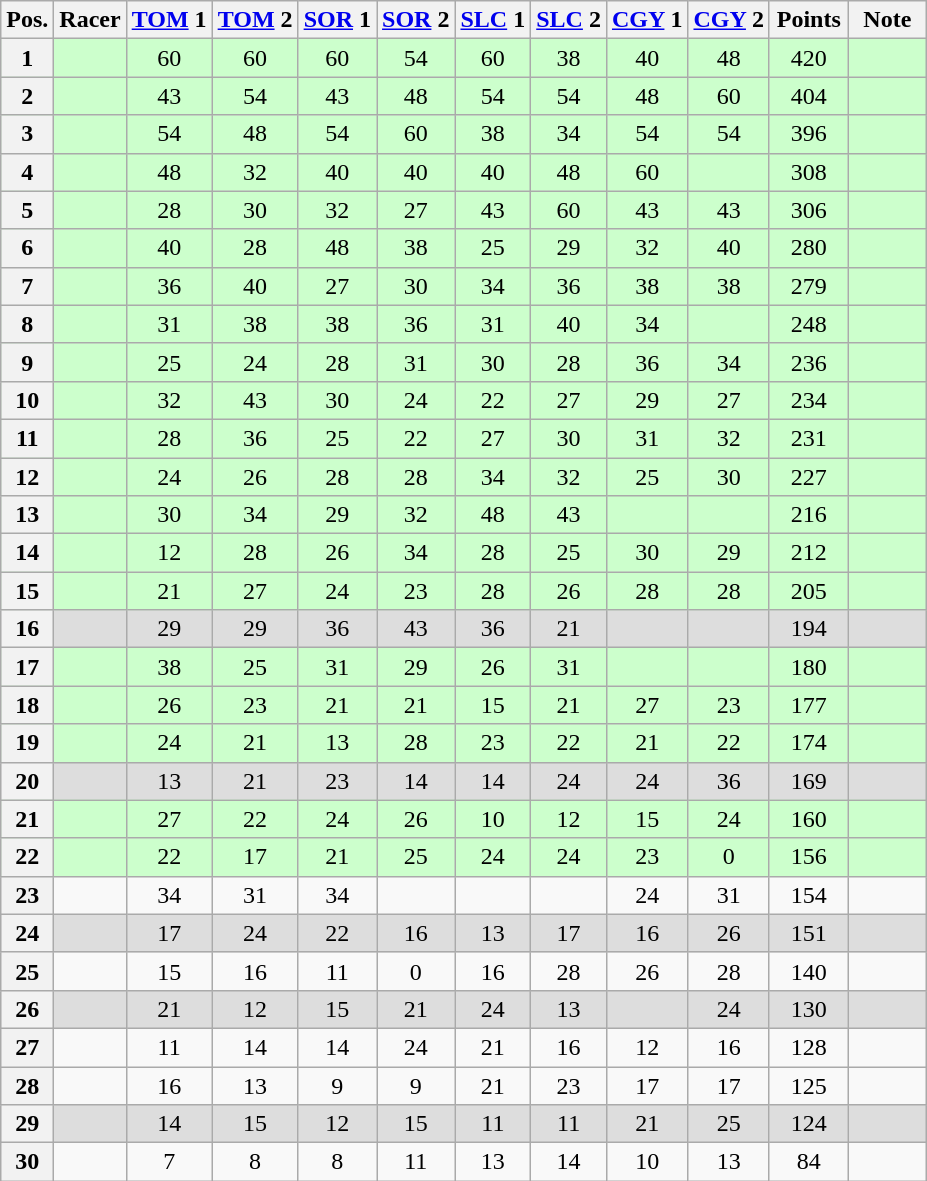<table class="wikitable sortable plainrowheaders" style="text-align:center;">
<tr>
<th scope="col">Pos.</th>
<th scope="col">Racer</th>
<th scope="col"> <a href='#'>TOM</a> 1</th>
<th> <a href='#'>TOM</a> 2</th>
<th scope="col"> <a href='#'>SOR</a> 1</th>
<th> <a href='#'>SOR</a> 2</th>
<th scope="col"> <a href='#'>SLC</a> 1</th>
<th> <a href='#'>SLC</a> 2</th>
<th scope="col"> <a href='#'>CGY</a> 1</th>
<th> <a href='#'>CGY</a> 2</th>
<th style="width:45px;">Points</th>
<th style="width:45px;">Note</th>
</tr>
<tr bgcolor=#ccffcc>
<th style="text - align:center; ">1</th>
<td align="left"></td>
<td>60</td>
<td>60</td>
<td>60</td>
<td>54</td>
<td>60</td>
<td>38</td>
<td>40</td>
<td>48</td>
<td>420</td>
<td></td>
</tr>
<tr bgcolor=#ccffcc>
<th style="text - align:center; ">2</th>
<td align="left"></td>
<td>43</td>
<td>54</td>
<td>43</td>
<td>48</td>
<td>54</td>
<td>54</td>
<td>48</td>
<td>60</td>
<td>404</td>
<td></td>
</tr>
<tr bgcolor=#ccffcc>
<th style="text - align:center; ">3</th>
<td align="left"></td>
<td>54</td>
<td>48</td>
<td>54</td>
<td>60</td>
<td>38</td>
<td>34</td>
<td>54</td>
<td>54</td>
<td>396</td>
<td></td>
</tr>
<tr bgcolor=#ccffcc>
<th style="text - align:center; ">4</th>
<td align="left"></td>
<td>48</td>
<td>32</td>
<td>40</td>
<td>40</td>
<td>40</td>
<td>48</td>
<td>60</td>
<td></td>
<td>308</td>
<td></td>
</tr>
<tr bgcolor=#ccffcc>
<th style="text - align:center; ">5</th>
<td align="left"></td>
<td>28</td>
<td>30</td>
<td>32</td>
<td>27</td>
<td>43</td>
<td>60</td>
<td>43</td>
<td>43</td>
<td>306</td>
<td></td>
</tr>
<tr bgcolor=#ccffcc>
<th style="text - align:center; ">6</th>
<td align="left"></td>
<td>40</td>
<td>28</td>
<td>48</td>
<td>38</td>
<td>25</td>
<td>29</td>
<td>32</td>
<td>40</td>
<td>280</td>
<td></td>
</tr>
<tr bgcolor=#ccffcc>
<th style="text - align:center; ">7</th>
<td align="left"></td>
<td>36</td>
<td>40</td>
<td>27</td>
<td>30</td>
<td>34</td>
<td>36</td>
<td>38</td>
<td>38</td>
<td>279</td>
<td></td>
</tr>
<tr bgcolor=#ccffcc>
<th style="text - align:center; ">8</th>
<td align="left"></td>
<td>31</td>
<td>38</td>
<td>38</td>
<td>36</td>
<td>31</td>
<td>40</td>
<td>34</td>
<td></td>
<td>248</td>
<td></td>
</tr>
<tr bgcolor=#ccffcc>
<th style="text - align:center; ">9</th>
<td align="left"></td>
<td>25</td>
<td>24</td>
<td>28</td>
<td>31</td>
<td>30</td>
<td>28</td>
<td>36</td>
<td>34</td>
<td>236</td>
<td></td>
</tr>
<tr bgcolor=#ccffcc>
<th style="text - align:center; ">10</th>
<td align="left"></td>
<td>32</td>
<td>43</td>
<td>30</td>
<td>24</td>
<td>22</td>
<td>27</td>
<td>29</td>
<td>27</td>
<td>234</td>
<td></td>
</tr>
<tr bgcolor=#ccffcc>
<th style="text - align:center; ">11</th>
<td align="left"></td>
<td>28</td>
<td>36</td>
<td>25</td>
<td>22</td>
<td>27</td>
<td>30</td>
<td>31</td>
<td>32</td>
<td>231</td>
<td></td>
</tr>
<tr bgcolor=#ccffcc>
<th style="text - align:center; ">12</th>
<td align="left"></td>
<td>24</td>
<td>26</td>
<td>28</td>
<td>28</td>
<td>34</td>
<td>32</td>
<td>25</td>
<td>30</td>
<td>227</td>
<td></td>
</tr>
<tr bgcolor=#ccffcc>
<th style="text - align:center; ">13</th>
<td align="left"></td>
<td>30</td>
<td>34</td>
<td>29</td>
<td>32</td>
<td>48</td>
<td>43</td>
<td></td>
<td></td>
<td>216</td>
<td></td>
</tr>
<tr bgcolor=#ccffcc>
<th style="text - align:center; ">14</th>
<td align="left"></td>
<td>12</td>
<td>28</td>
<td>26</td>
<td>34</td>
<td>28</td>
<td>25</td>
<td>30</td>
<td>29</td>
<td>212</td>
<td></td>
</tr>
<tr bgcolor=#ccffcc>
<th style="text - align:center; ">15</th>
<td align="left"></td>
<td>21</td>
<td>27</td>
<td>24</td>
<td>23</td>
<td>28</td>
<td>26</td>
<td>28</td>
<td>28</td>
<td>205</td>
<td></td>
</tr>
<tr bgcolor=#dddddd>
<th style="text - align:center; ">16</th>
<td align="left"></td>
<td>29</td>
<td>29</td>
<td>36</td>
<td>43</td>
<td>36</td>
<td>21</td>
<td></td>
<td></td>
<td>194</td>
<td></td>
</tr>
<tr bgcolor=#ccffcc>
<th style="text - align:center; ">17</th>
<td align="left"></td>
<td>38</td>
<td>25</td>
<td>31</td>
<td>29</td>
<td>26</td>
<td>31</td>
<td></td>
<td></td>
<td>180</td>
<td></td>
</tr>
<tr bgcolor=#ccffcc>
<th style="text - align:center; ">18</th>
<td align="left"></td>
<td>26</td>
<td>23</td>
<td>21</td>
<td>21</td>
<td>15</td>
<td>21</td>
<td>27</td>
<td>23</td>
<td>177</td>
<td></td>
</tr>
<tr bgcolor=#ccffcc>
<th style="text - align:center; ">19</th>
<td align="left"></td>
<td>24</td>
<td>21</td>
<td>13</td>
<td>28</td>
<td>23</td>
<td>22</td>
<td>21</td>
<td>22</td>
<td>174</td>
<td></td>
</tr>
<tr bgcolor=#dddddd>
<th style="text - align:center; ">20</th>
<td align="left"></td>
<td>13</td>
<td>21</td>
<td>23</td>
<td>14</td>
<td>14</td>
<td>24</td>
<td>24</td>
<td>36</td>
<td>169</td>
<td></td>
</tr>
<tr bgcolor=#ccffcc>
<th style="text - align:center; ">21</th>
<td align="left"></td>
<td>27</td>
<td>22</td>
<td>24</td>
<td>26</td>
<td>10</td>
<td>12</td>
<td>15</td>
<td>24</td>
<td>160</td>
<td></td>
</tr>
<tr bgcolor=#ccffcc>
<th style="text - align:center; ">22</th>
<td align="left"></td>
<td>22</td>
<td>17</td>
<td>21</td>
<td>25</td>
<td>24</td>
<td>24</td>
<td>23</td>
<td>0</td>
<td>156</td>
<td></td>
</tr>
<tr>
<th style="text - align:center; ">23</th>
<td align="left"></td>
<td>34</td>
<td>31</td>
<td>34</td>
<td></td>
<td></td>
<td></td>
<td>24</td>
<td>31</td>
<td>154</td>
<td></td>
</tr>
<tr bgcolor=#dddddd>
<th style="text - align:center; ">24</th>
<td align="left"></td>
<td>17</td>
<td>24</td>
<td>22</td>
<td>16</td>
<td>13</td>
<td>17</td>
<td>16</td>
<td>26</td>
<td>151</td>
<td></td>
</tr>
<tr>
<th style="text - align:center; ">25</th>
<td align="left"></td>
<td>15</td>
<td>16</td>
<td>11</td>
<td>0</td>
<td>16</td>
<td>28</td>
<td>26</td>
<td>28</td>
<td>140</td>
<td></td>
</tr>
<tr bgcolor=#dddddd>
<th style="text - align:center; ">26</th>
<td align="left"></td>
<td>21</td>
<td>12</td>
<td>15</td>
<td>21</td>
<td>24</td>
<td>13</td>
<td></td>
<td>24</td>
<td>130</td>
<td></td>
</tr>
<tr>
<th style="text - align:center; ">27</th>
<td align="left"></td>
<td>11</td>
<td>14</td>
<td>14</td>
<td>24</td>
<td>21</td>
<td>16</td>
<td>12</td>
<td>16</td>
<td>128</td>
<td></td>
</tr>
<tr>
<th style="text - align:center; ">28</th>
<td align="left"></td>
<td>16</td>
<td>13</td>
<td>9</td>
<td>9</td>
<td>21</td>
<td>23</td>
<td>17</td>
<td>17</td>
<td>125</td>
<td></td>
</tr>
<tr bgcolor=#dddddd>
<th style="text - align:center; ">29</th>
<td align="left"></td>
<td>14</td>
<td>15</td>
<td>12</td>
<td>15</td>
<td>11</td>
<td>11</td>
<td>21</td>
<td>25</td>
<td>124</td>
<td></td>
</tr>
<tr>
<th style="text - align:center; ">30</th>
<td align="left"></td>
<td>7</td>
<td>8</td>
<td>8</td>
<td>11</td>
<td>13</td>
<td>14</td>
<td>10</td>
<td>13</td>
<td>84</td>
<td></td>
</tr>
</table>
